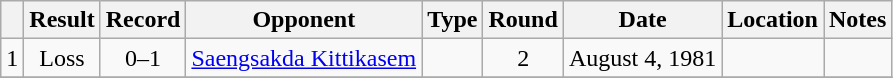<table class="wikitable" style="text-align:center">
<tr>
<th></th>
<th>Result</th>
<th>Record</th>
<th>Opponent</th>
<th>Type</th>
<th>Round</th>
<th>Date</th>
<th>Location</th>
<th>Notes</th>
</tr>
<tr>
<td>1</td>
<td>Loss</td>
<td>0–1</td>
<td style="text-align:left;"> <a href='#'>Saengsakda Kittikasem</a></td>
<td></td>
<td>2</td>
<td>August 4, 1981</td>
<td style="text-align:left;"> </td>
<td></td>
</tr>
<tr>
</tr>
</table>
